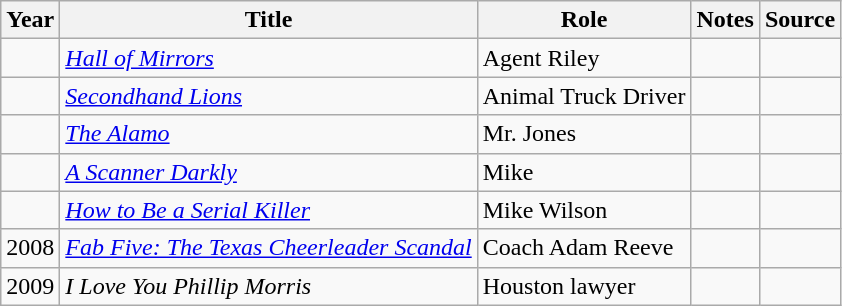<table class="wikitable sortable plainrowheaders">
<tr>
<th>Year</th>
<th>Title</th>
<th>Role</th>
<th class="unsortable">Notes</th>
<th class="unsortable">Source</th>
</tr>
<tr>
<td></td>
<td><em><a href='#'>Hall of Mirrors</a></em></td>
<td>Agent Riley</td>
<td></td>
<td></td>
</tr>
<tr>
<td></td>
<td><em><a href='#'>Secondhand Lions</a></em></td>
<td>Animal Truck Driver</td>
<td></td>
<td></td>
</tr>
<tr>
<td></td>
<td data-sort-value="Alamo, The"><em><a href='#'>The Alamo</a></em></td>
<td>Mr. Jones</td>
<td></td>
<td></td>
</tr>
<tr>
<td></td>
<td data-sort-value="Scanner Darkly, A"><em><a href='#'>A Scanner Darkly</a></em></td>
<td>Mike</td>
<td></td>
<td></td>
</tr>
<tr>
<td></td>
<td><em><a href='#'>How to Be a Serial Killer</a></em></td>
<td>Mike Wilson</td>
<td></td>
<td></td>
</tr>
<tr>
<td>2008</td>
<td><em><a href='#'>Fab Five: The Texas Cheerleader Scandal</a></em></td>
<td>Coach Adam Reeve</td>
<td></td>
<td></td>
</tr>
<tr>
<td>2009</td>
<td><em>I Love You Phillip Morris</em></td>
<td>Houston lawyer</td>
<td></td>
<td></td>
</tr>
</table>
